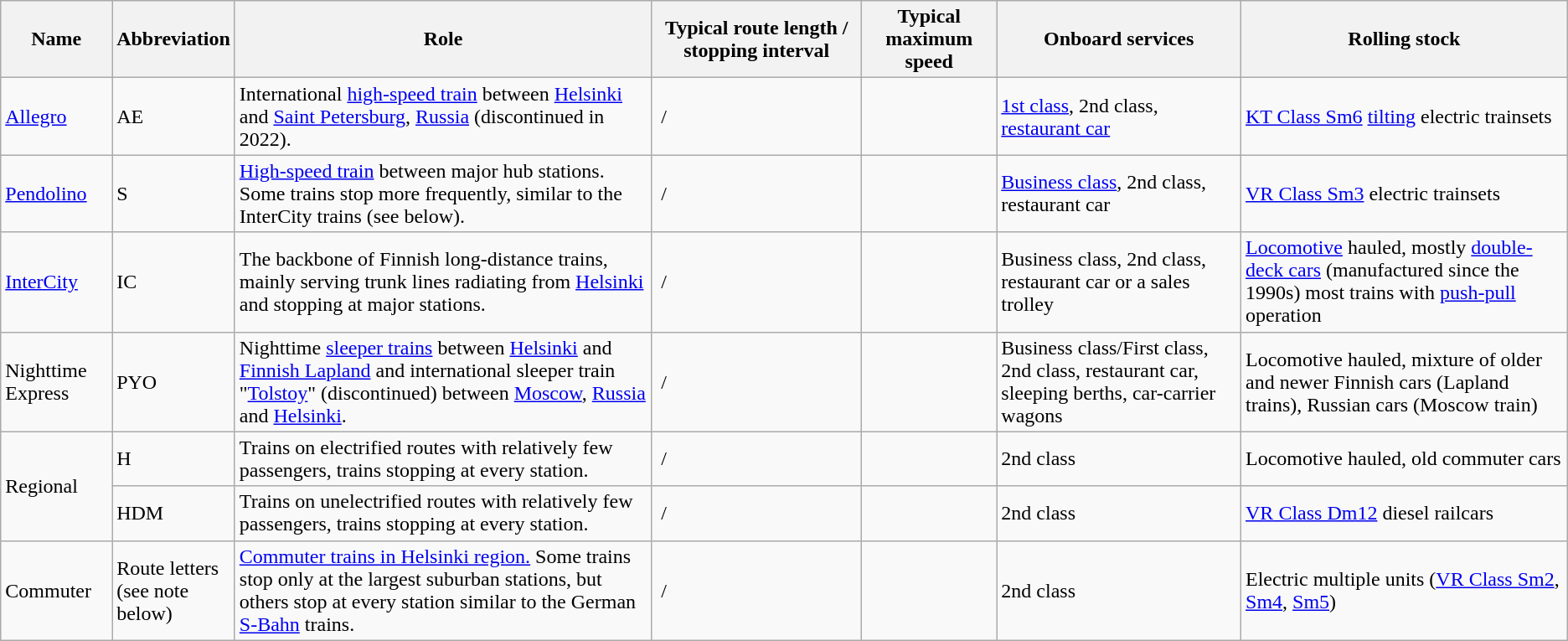<table class="wikitable">
<tr>
<th>Name</th>
<th width=70>Abbreviation</th>
<th>Role</th>
<th width=160>Typical route length / stopping interval</th>
<th width=100>Typical maximum speed</th>
<th>Onboard services</th>
<th>Rolling stock</th>
</tr>
<tr>
<td><a href='#'>Allegro</a></td>
<td>AE</td>
<td>International <a href='#'>high-speed train</a> between <a href='#'>Helsinki</a> and <a href='#'>Saint Petersburg</a>, <a href='#'>Russia</a> (discontinued in 2022).</td>
<td> /<br></td>
<td></td>
<td><a href='#'>1st class</a>, 2nd class, <a href='#'>restaurant car</a></td>
<td><a href='#'>KT Class Sm6</a> <a href='#'>tilting</a> electric trainsets</td>
</tr>
<tr>
<td><a href='#'>Pendolino</a></td>
<td>S</td>
<td><a href='#'>High-speed train</a> between major hub stations. Some trains stop more frequently, similar to the InterCity trains (see below).</td>
<td> /<br></td>
<td></td>
<td><a href='#'>Business class</a>, 2nd class, restaurant car</td>
<td><a href='#'>VR Class Sm3</a> electric trainsets</td>
</tr>
<tr>
<td><a href='#'>InterCity</a></td>
<td>IC</td>
<td>The backbone of Finnish long-distance trains, mainly serving trunk lines radiating from <a href='#'>Helsinki</a> and stopping at major stations.</td>
<td> /<br></td>
<td></td>
<td>Business class, 2nd class, restaurant car or a sales trolley</td>
<td><a href='#'>Locomotive</a> hauled, mostly <a href='#'>double-deck cars</a> (manufactured since the 1990s) most trains with <a href='#'>push-pull</a> operation</td>
</tr>
<tr>
<td>Nighttime Express</td>
<td>PYO</td>
<td>Nighttime <a href='#'>sleeper trains</a> between <a href='#'>Helsinki</a> and <a href='#'>Finnish Lapland</a> and international sleeper train "<a href='#'>Tolstoy</a>" (discontinued) between <a href='#'>Moscow</a>, <a href='#'>Russia</a> and <a href='#'>Helsinki</a>.</td>
<td> /<br></td>
<td></td>
<td>Business class/First class, 2nd class, restaurant car, sleeping berths, car-carrier wagons</td>
<td>Locomotive hauled, mixture of older and newer Finnish cars (Lapland trains), Russian cars (Moscow train)</td>
</tr>
<tr>
<td rowspan="2">Regional</td>
<td>H</td>
<td>Trains on electrified routes with relatively few passengers, trains stopping at every station.</td>
<td> /<br></td>
<td></td>
<td>2nd class</td>
<td>Locomotive hauled, old commuter cars</td>
</tr>
<tr>
<td>HDM</td>
<td>Trains on unelectrified routes with relatively few passengers, trains stopping at every station.</td>
<td> /<br></td>
<td></td>
<td>2nd class</td>
<td><a href='#'>VR Class Dm12</a> diesel railcars</td>
</tr>
<tr>
<td>Commuter</td>
<td>Route letters (see note below)</td>
<td><a href='#'>Commuter trains in Helsinki region.</a> Some trains stop only at the largest suburban stations, but others stop at every station similar to the German <a href='#'>S-Bahn</a> trains.</td>
<td> /<br></td>
<td></td>
<td>2nd class</td>
<td>Electric multiple units (<a href='#'>VR Class Sm2</a>, <a href='#'>Sm4</a>, <a href='#'>Sm5</a>)</td>
</tr>
</table>
